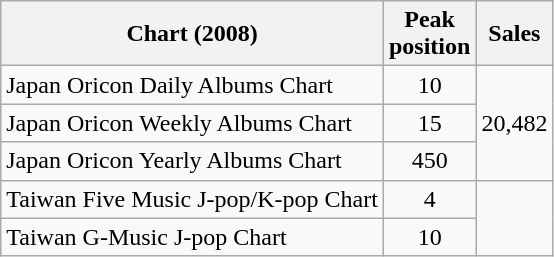<table class="wikitable sortable">
<tr>
<th>Chart (2008)</th>
<th>Peak<br>position</th>
<th>Sales</th>
</tr>
<tr>
<td>Japan Oricon Daily Albums Chart</td>
<td align="center">10</td>
<td align="center" rowspan="3">20,482</td>
</tr>
<tr>
<td>Japan Oricon Weekly Albums Chart</td>
<td align="center">15</td>
</tr>
<tr>
<td>Japan Oricon Yearly Albums Chart</td>
<td align="center">450</td>
</tr>
<tr>
<td>Taiwan Five Music J-pop/K-pop Chart</td>
<td align="center">4</td>
</tr>
<tr>
<td>Taiwan G-Music J-pop Chart</td>
<td align="center">10</td>
</tr>
</table>
